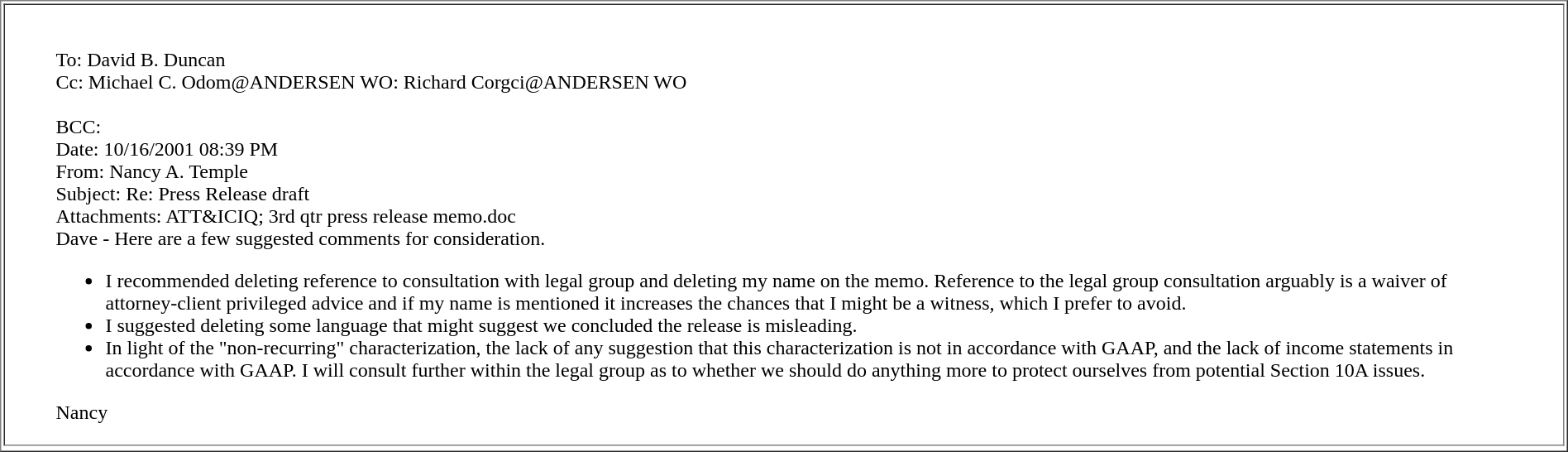<table border="1">
<tr>
<td><br><blockquote>
To: David B. Duncan <br>
Cc: Michael C. Odom@ANDERSEN WO: Richard Corgci@ANDERSEN WO <br><br>BCC:   <br>
Date: 10/16/2001 08:39 PM <br>
From: Nancy A. Temple <br>
Subject: Re: Press Release draft <br>
Attachments: ATT&ICIQ; 3rd qtr press release memo.doc<br>Dave - Here are a few suggested comments for consideration.<ul><li>I recommended deleting reference to consultation with legal group and deleting my name on the memo. Reference to the legal group consultation arguably is a waiver of attorney-client privileged advice and if my name is mentioned it increases the chances that I might be a witness, which I prefer to avoid.</li><li>I suggested deleting some language that might suggest we concluded the release is misleading.</li><li>In light of the "non-recurring" characterization, the lack of any suggestion that this characterization is not in accordance with GAAP, and the lack of income statements in accordance with GAAP. I will consult further within the legal group as to whether we should do anything more to protect ourselves from potential Section 10A issues.</li></ul>Nancy
</blockquote></td>
</tr>
<tr>
</tr>
</table>
